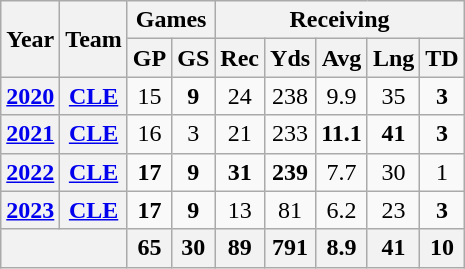<table class=wikitable style="text-align:center;">
<tr>
<th rowspan="2">Year</th>
<th rowspan="2">Team</th>
<th colspan="2">Games</th>
<th colspan="5">Receiving</th>
</tr>
<tr>
<th>GP</th>
<th>GS</th>
<th>Rec</th>
<th>Yds</th>
<th>Avg</th>
<th>Lng</th>
<th>TD</th>
</tr>
<tr>
<th><a href='#'>2020</a></th>
<th><a href='#'>CLE</a></th>
<td>15</td>
<td><strong>9</strong></td>
<td>24</td>
<td>238</td>
<td>9.9</td>
<td>35</td>
<td><strong>3</strong></td>
</tr>
<tr>
<th><a href='#'>2021</a></th>
<th><a href='#'>CLE</a></th>
<td>16</td>
<td>3</td>
<td>21</td>
<td>233</td>
<td><strong>11.1</strong></td>
<td><strong>41</strong></td>
<td><strong>3</strong></td>
</tr>
<tr>
<th><a href='#'>2022</a></th>
<th><a href='#'>CLE</a></th>
<td><strong>17</strong></td>
<td><strong>9</strong></td>
<td><strong>31</strong></td>
<td><strong>239</strong></td>
<td>7.7</td>
<td>30</td>
<td>1</td>
</tr>
<tr>
<th><a href='#'>2023</a></th>
<th><a href='#'>CLE</a></th>
<td><strong>17</strong></td>
<td><strong>9</strong></td>
<td>13</td>
<td>81</td>
<td>6.2</td>
<td>23</td>
<td><strong>3</strong></td>
</tr>
<tr>
<th colspan="2"></th>
<th>65</th>
<th>30</th>
<th>89</th>
<th>791</th>
<th>8.9</th>
<th>41</th>
<th>10</th>
</tr>
</table>
